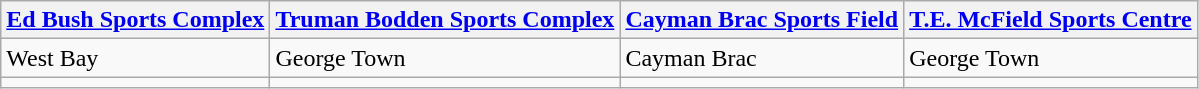<table class="wikitable">
<tr>
<th><a href='#'>Ed Bush Sports Complex</a></th>
<th><a href='#'>Truman Bodden Sports Complex</a></th>
<th><a href='#'>Cayman Brac Sports Field</a></th>
<th><a href='#'>T.E. McField Sports Centre</a></th>
</tr>
<tr>
<td>West Bay</td>
<td>George Town</td>
<td>Cayman Brac</td>
<td>George Town</td>
</tr>
<tr>
<td><small></small></td>
<td><small></small></td>
<td><small></small></td>
<td><small></small></td>
</tr>
</table>
